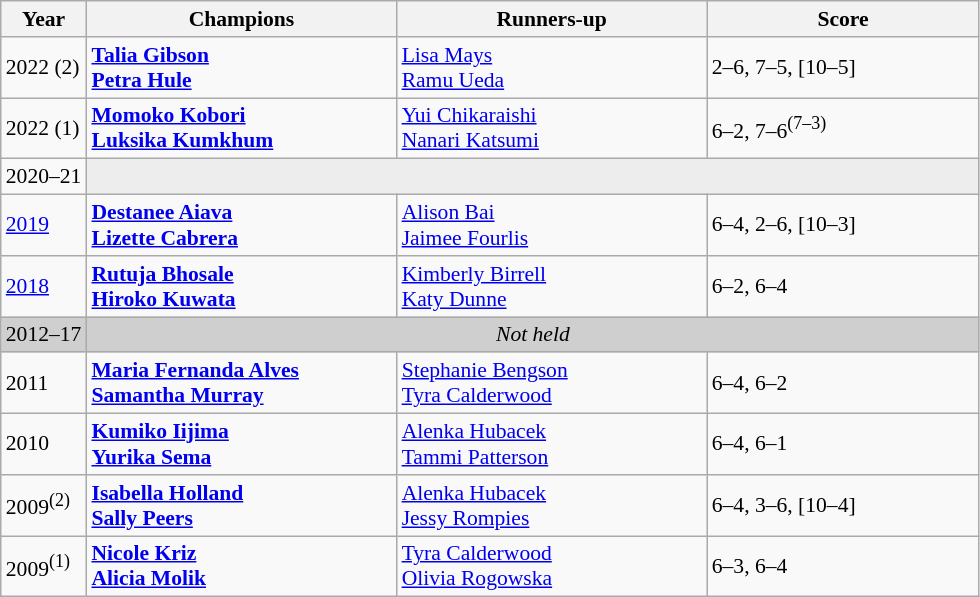<table class="wikitable" style="font-size:90%">
<tr>
<th>Year</th>
<th width="200">Champions</th>
<th width="200">Runners-up</th>
<th width="175">Score</th>
</tr>
<tr>
<td>2022 (2)</td>
<td> <strong><a href='#'>Talia Gibson</a></strong> <br>  <strong><a href='#'>Petra Hule</a></strong></td>
<td> <a href='#'>Lisa Mays</a> <br>  <a href='#'>Ramu Ueda</a></td>
<td>2–6, 7–5, [10–5]</td>
</tr>
<tr>
<td>2022 (1)</td>
<td> <strong><a href='#'>Momoko Kobori</a></strong> <br>  <strong><a href='#'>Luksika Kumkhum</a></strong></td>
<td> <a href='#'>Yui Chikaraishi</a> <br>  <a href='#'>Nanari Katsumi</a></td>
<td>6–2, 7–6<sup>(7–3)</sup></td>
</tr>
<tr>
<td>2020–21</td>
<td colspan=3 bgcolor="#ededed"></td>
</tr>
<tr>
<td><a href='#'>2019</a></td>
<td> <strong><a href='#'>Destanee Aiava</a></strong> <br>  <strong><a href='#'>Lizette Cabrera</a></strong></td>
<td> <a href='#'>Alison Bai</a> <br>  <a href='#'>Jaimee Fourlis</a></td>
<td>6–4, 2–6, [10–3]</td>
</tr>
<tr>
<td><a href='#'>2018</a></td>
<td> <strong><a href='#'>Rutuja Bhosale</a></strong> <br>  <strong><a href='#'>Hiroko Kuwata</a></strong></td>
<td> <a href='#'>Kimberly Birrell</a> <br>  <a href='#'>Katy Dunne</a></td>
<td>6–2, 6–4</td>
</tr>
<tr>
<td style="background:#cfcfcf">2012–17</td>
<td colspan=3 align=center style="background:#cfcfcf"><em>Not held</em></td>
</tr>
<tr>
<td>2011</td>
<td> <strong><a href='#'>Maria Fernanda Alves</a></strong><br> <strong><a href='#'>Samantha Murray</a></strong></td>
<td> <a href='#'>Stephanie Bengson</a><br> <a href='#'>Tyra Calderwood</a></td>
<td>6–4, 6–2</td>
</tr>
<tr>
<td>2010</td>
<td> <strong><a href='#'>Kumiko Iijima</a></strong><br> <strong><a href='#'>Yurika Sema</a></strong></td>
<td> <a href='#'>Alenka Hubacek</a><br> <a href='#'>Tammi Patterson</a></td>
<td>6–4, 6–1</td>
</tr>
<tr>
<td>2009<sup>(2)</sup></td>
<td> <strong><a href='#'>Isabella Holland</a></strong><br> <strong><a href='#'>Sally Peers</a></strong></td>
<td> <a href='#'>Alenka Hubacek</a><br> <a href='#'>Jessy Rompies</a></td>
<td>6–4, 3–6, [10–4]</td>
</tr>
<tr>
<td>2009<sup>(1)</sup></td>
<td> <strong><a href='#'>Nicole Kriz</a></strong><br> <strong><a href='#'>Alicia Molik</a></strong></td>
<td> <a href='#'>Tyra Calderwood</a><br> <a href='#'>Olivia Rogowska</a></td>
<td>6–3, 6–4</td>
</tr>
</table>
